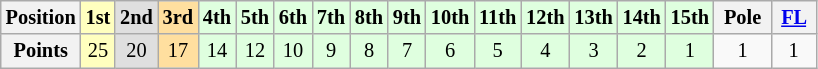<table class="wikitable" style="font-size: 85%;">
<tr>
<th>Position</th>
<td align="center" style="background-color:#ffffbf"><strong>1st</strong></td>
<td align="center" style="background-color:#dfdfdf"><strong>2nd</strong></td>
<td align="center" style="background-color:#ffdf9f"><strong>3rd</strong></td>
<td align="center" style="background-color:#dfffdf"><strong>4th</strong></td>
<td align="center" style="background-color:#dfffdf"><strong>5th</strong></td>
<td align="center" style="background-color:#dfffdf"><strong>6th</strong></td>
<td align="center" style="background-color:#dfffdf"><strong>7th</strong></td>
<td align="center" style="background-color:#dfffdf"><strong>8th</strong></td>
<td align="center" style="background-color:#dfffdf"><strong>9th</strong></td>
<td align="center" style="background-color:#dfffdf"><strong>10th</strong></td>
<td align="center" style="background-color:#dfffdf"><strong>11th</strong></td>
<td align="center" style="background-color:#dfffdf"><strong>12th</strong></td>
<td align="center" style="background-color:#dfffdf"><strong>13th</strong></td>
<td align="center" style="background-color:#dfffdf"><strong>14th</strong></td>
<td align="center" style="background-color:#dfffdf"><strong>15th</strong></td>
<th> Pole </th>
<th> <a href='#'>FL</a> </th>
</tr>
<tr>
<th>Points</th>
<td align="center" style="background-color:#ffffbf">25</td>
<td align="center" style="background-color:#dfdfdf">20</td>
<td align="center" style="background-color:#ffdf9f">17</td>
<td align="center" style="background-color:#dfffdf">14</td>
<td align="center" style="background-color:#dfffdf">12</td>
<td align="center" style="background-color:#dfffdf">10</td>
<td align="center" style="background-color:#dfffdf">9</td>
<td align="center" style="background-color:#dfffdf">8</td>
<td align="center" style="background-color:#dfffdf">7</td>
<td align="center" style="background-color:#dfffdf">6</td>
<td align="center" style="background-color:#dfffdf">5</td>
<td align="center" style="background-color:#dfffdf">4</td>
<td align="center" style="background-color:#dfffdf">3</td>
<td align="center" style="background-color:#dfffdf">2</td>
<td align="center" style="background-color:#dfffdf">1</td>
<td align="center">1</td>
<td align="center">1</td>
</tr>
</table>
